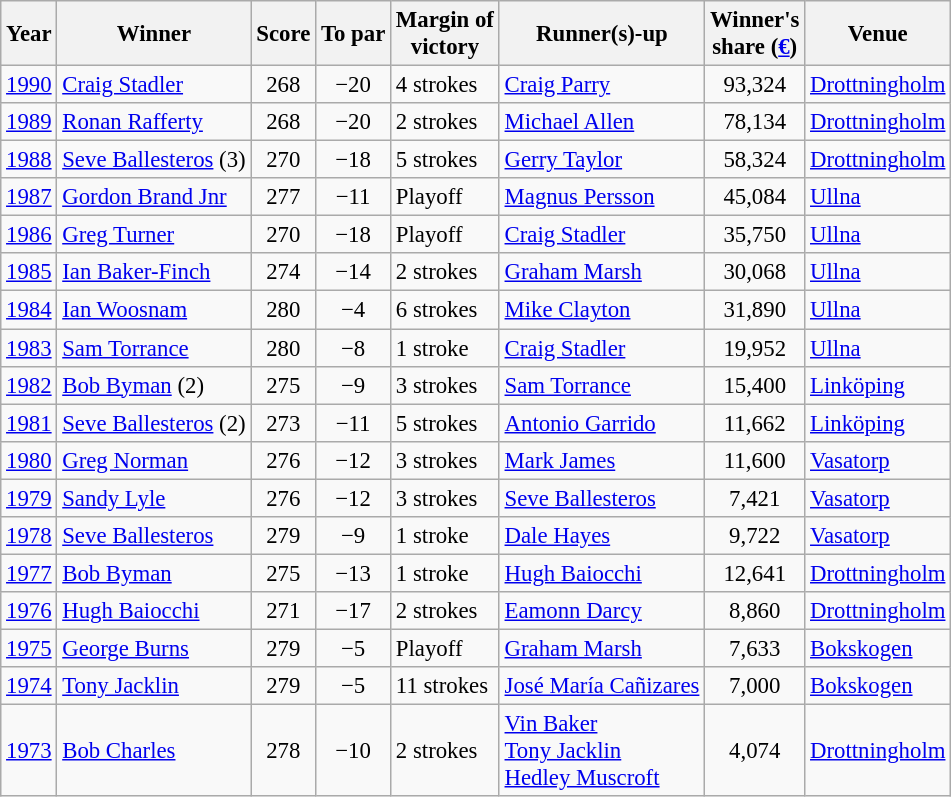<table class=wikitable style="font-size:95%">
<tr>
<th>Year</th>
<th>Winner</th>
<th>Score</th>
<th>To par</th>
<th>Margin of<br>victory</th>
<th>Runner(s)-up</th>
<th>Winner's<br>share (<a href='#'>€</a>)</th>
<th>Venue</th>
</tr>
<tr>
<td><a href='#'>1990</a></td>
<td> <a href='#'>Craig Stadler</a></td>
<td align=center>268</td>
<td align=center>−20</td>
<td>4 strokes</td>
<td> <a href='#'>Craig Parry</a></td>
<td align=center>93,324</td>
<td><a href='#'>Drottningholm</a></td>
</tr>
<tr>
<td><a href='#'>1989</a></td>
<td> <a href='#'>Ronan Rafferty</a></td>
<td align=center>268</td>
<td align=center>−20</td>
<td>2 strokes</td>
<td> <a href='#'>Michael Allen</a></td>
<td align=center>78,134</td>
<td><a href='#'>Drottningholm</a></td>
</tr>
<tr>
<td><a href='#'>1988</a></td>
<td> <a href='#'>Seve Ballesteros</a> (3)</td>
<td align=center>270</td>
<td align=center>−18</td>
<td>5 strokes</td>
<td> <a href='#'>Gerry Taylor</a></td>
<td align=center>58,324</td>
<td><a href='#'>Drottningholm</a></td>
</tr>
<tr>
<td><a href='#'>1987</a></td>
<td> <a href='#'>Gordon Brand Jnr</a></td>
<td align=center>277</td>
<td align=center>−11</td>
<td>Playoff</td>
<td> <a href='#'>Magnus Persson</a></td>
<td align=center>45,084</td>
<td><a href='#'>Ullna</a></td>
</tr>
<tr>
<td><a href='#'>1986</a></td>
<td> <a href='#'>Greg Turner</a></td>
<td align=center>270</td>
<td align=center>−18</td>
<td>Playoff</td>
<td> <a href='#'>Craig Stadler</a></td>
<td align=center>35,750</td>
<td><a href='#'>Ullna</a></td>
</tr>
<tr>
<td><a href='#'>1985</a></td>
<td> <a href='#'>Ian Baker-Finch</a></td>
<td align=center>274</td>
<td align=center>−14</td>
<td>2 strokes</td>
<td> <a href='#'>Graham Marsh</a></td>
<td align=center>30,068</td>
<td><a href='#'>Ullna</a></td>
</tr>
<tr>
<td><a href='#'>1984</a></td>
<td> <a href='#'>Ian Woosnam</a></td>
<td align=center>280</td>
<td align=center>−4</td>
<td>6 strokes</td>
<td> <a href='#'>Mike Clayton</a></td>
<td align=center>31,890</td>
<td><a href='#'>Ullna</a></td>
</tr>
<tr>
<td><a href='#'>1983</a></td>
<td> <a href='#'>Sam Torrance</a></td>
<td align=center>280</td>
<td align=center>−8</td>
<td>1 stroke</td>
<td> <a href='#'>Craig Stadler</a></td>
<td align=center>19,952</td>
<td><a href='#'>Ullna</a></td>
</tr>
<tr>
<td><a href='#'>1982</a></td>
<td> <a href='#'>Bob Byman</a> (2)</td>
<td align=center>275</td>
<td align=center>−9</td>
<td>3 strokes</td>
<td> <a href='#'>Sam Torrance</a></td>
<td align=center>15,400</td>
<td><a href='#'>Linköping</a></td>
</tr>
<tr>
<td><a href='#'>1981</a></td>
<td> <a href='#'>Seve Ballesteros</a> (2)</td>
<td align=center>273</td>
<td align=center>−11</td>
<td>5 strokes</td>
<td> <a href='#'>Antonio Garrido</a></td>
<td align=center>11,662</td>
<td><a href='#'>Linköping</a></td>
</tr>
<tr>
<td><a href='#'>1980</a></td>
<td> <a href='#'>Greg Norman</a></td>
<td align="center">276</td>
<td align=center>−12</td>
<td>3 strokes</td>
<td> <a href='#'>Mark James</a></td>
<td align=center>11,600</td>
<td><a href='#'>Vasatorp</a></td>
</tr>
<tr>
<td><a href='#'>1979</a></td>
<td> <a href='#'>Sandy Lyle</a></td>
<td align="center">276</td>
<td align=center>−12</td>
<td>3 strokes</td>
<td> <a href='#'>Seve Ballesteros</a></td>
<td align=center>7,421</td>
<td><a href='#'>Vasatorp</a></td>
</tr>
<tr>
<td><a href='#'>1978</a></td>
<td> <a href='#'>Seve Ballesteros</a></td>
<td align="center">279</td>
<td align=center>−9</td>
<td>1 stroke</td>
<td> <a href='#'>Dale Hayes</a></td>
<td align=center>9,722</td>
<td><a href='#'>Vasatorp</a></td>
</tr>
<tr>
<td><a href='#'>1977</a></td>
<td> <a href='#'>Bob Byman</a></td>
<td align=center>275</td>
<td align=center>−13</td>
<td>1 stroke</td>
<td> <a href='#'>Hugh Baiocchi</a></td>
<td align=center>12,641</td>
<td><a href='#'>Drottningholm</a></td>
</tr>
<tr>
<td><a href='#'>1976</a></td>
<td> <a href='#'>Hugh Baiocchi</a></td>
<td align=center>271</td>
<td align=center>−17</td>
<td>2 strokes</td>
<td> <a href='#'>Eamonn Darcy</a></td>
<td align=center>8,860</td>
<td><a href='#'>Drottningholm</a></td>
</tr>
<tr>
<td><a href='#'>1975</a></td>
<td> <a href='#'>George Burns</a></td>
<td align=center>279</td>
<td align=center>−5</td>
<td>Playoff</td>
<td> <a href='#'>Graham Marsh</a></td>
<td align=center>7,633</td>
<td><a href='#'>Bokskogen</a></td>
</tr>
<tr>
<td><a href='#'>1974</a></td>
<td> <a href='#'>Tony Jacklin</a></td>
<td align=center>279</td>
<td align=center>−5</td>
<td>11 strokes</td>
<td> <a href='#'>José María Cañizares</a></td>
<td align=center>7,000</td>
<td><a href='#'>Bokskogen</a></td>
</tr>
<tr>
<td><a href='#'>1973</a></td>
<td> <a href='#'>Bob Charles</a></td>
<td align=center>278</td>
<td align=center>−10</td>
<td>2 strokes</td>
<td> <a href='#'>Vin Baker</a><br> <a href='#'>Tony Jacklin</a><br> <a href='#'>Hedley Muscroft</a></td>
<td align=center>4,074</td>
<td><a href='#'>Drottningholm</a></td>
</tr>
</table>
